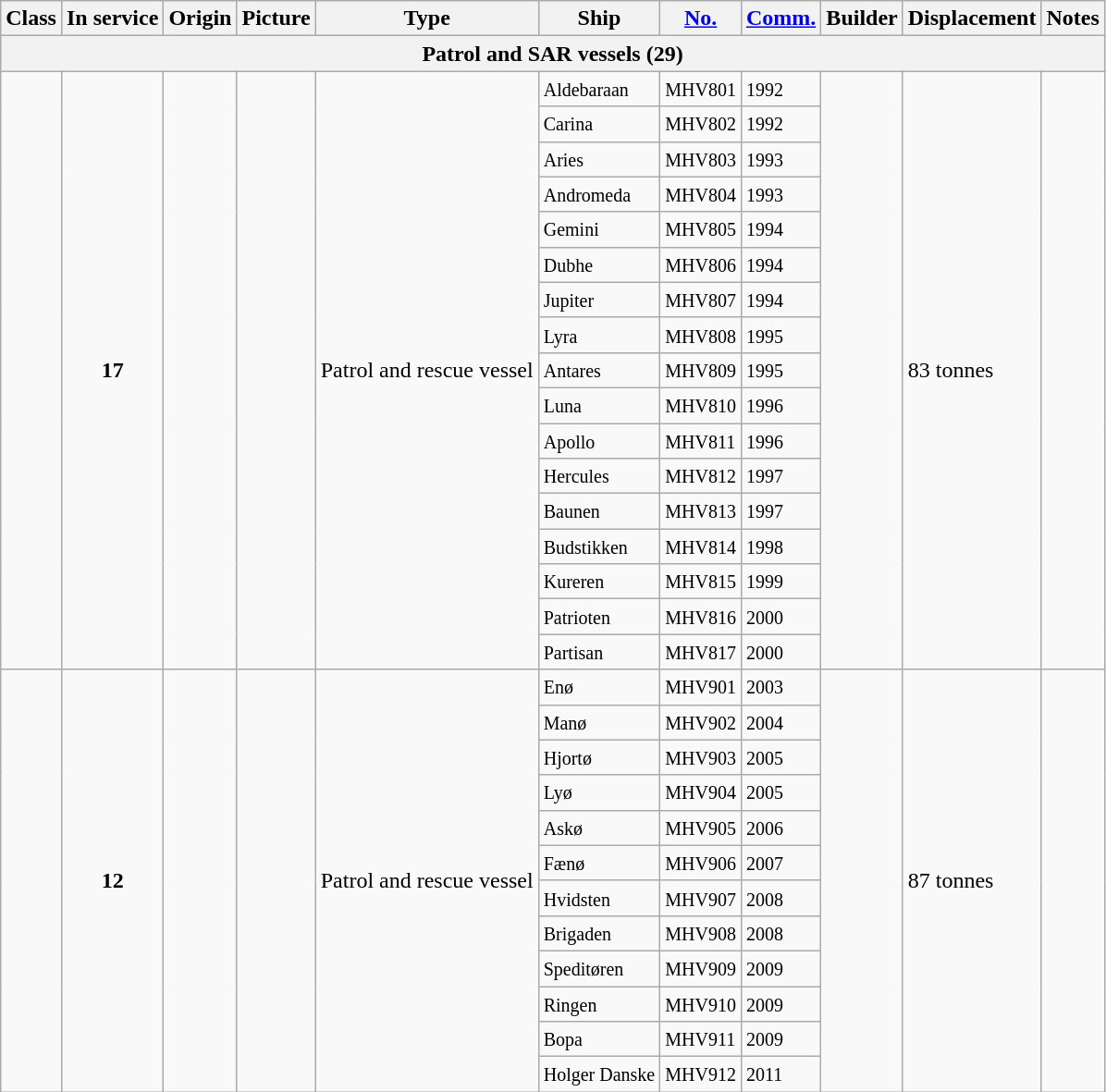<table class="wikitable">
<tr>
<th>Class</th>
<th>In service</th>
<th>Origin</th>
<th>Picture</th>
<th>Type</th>
<th>Ship</th>
<th><a href='#'>No.</a></th>
<th><a href='#'>Comm.</a></th>
<th>Builder</th>
<th>Displacement</th>
<th>Notes</th>
</tr>
<tr>
<th colspan="11">Patrol and SAR vessels (29)</th>
</tr>
<tr>
<td rowspan="17"><strong></strong></td>
<td rowspan="17" style="text-align: center;"><strong>17</strong></td>
<td rowspan="17"></td>
<td rowspan="17"></td>
<td rowspan="17">Patrol and rescue vessel</td>
<td><small>Aldebaraan</small></td>
<td><small>MHV801</small></td>
<td><small>1992</small></td>
<td rowspan="17"><small></small></td>
<td rowspan="17">83 tonnes</td>
<td rowspan="17"></td>
</tr>
<tr>
<td><small>Carina</small></td>
<td><small>MHV802</small></td>
<td><small>1992</small></td>
</tr>
<tr>
<td><small>Aries</small></td>
<td><small>MHV803</small></td>
<td><small>1993</small></td>
</tr>
<tr>
<td><small>Andromeda</small></td>
<td><small>MHV804</small></td>
<td><small>1993</small></td>
</tr>
<tr>
<td><small>Gemini</small></td>
<td><small>MHV805</small></td>
<td><small>1994</small></td>
</tr>
<tr>
<td><small>Dubhe</small></td>
<td><small>MHV806</small></td>
<td><small>1994</small></td>
</tr>
<tr>
<td><small>Jupiter</small></td>
<td><small>MHV807</small></td>
<td><small>1994</small></td>
</tr>
<tr>
<td><small>Lyra</small></td>
<td><small>MHV808</small></td>
<td><small>1995</small></td>
</tr>
<tr>
<td><small>Antares</small></td>
<td><small>MHV809</small></td>
<td><small>1995</small></td>
</tr>
<tr>
<td><small>Luna</small></td>
<td><small>MHV810</small></td>
<td><small>1996</small></td>
</tr>
<tr>
<td><small>Apollo</small></td>
<td><small>MHV811</small></td>
<td><small>1996</small></td>
</tr>
<tr>
<td><small>Hercules</small></td>
<td><small>MHV812</small></td>
<td><small>1997</small></td>
</tr>
<tr>
<td><small>Baunen</small></td>
<td><small>MHV813</small></td>
<td><small>1997</small></td>
</tr>
<tr>
<td><small>Budstikken</small></td>
<td><small>MHV814</small></td>
<td><small>1998</small></td>
</tr>
<tr>
<td><small>Kureren</small></td>
<td><small>MHV815</small></td>
<td><small>1999</small></td>
</tr>
<tr>
<td><small>Patrioten</small></td>
<td><small>MHV816</small></td>
<td><small>2000</small></td>
</tr>
<tr>
<td><small>Partisan</small></td>
<td><small>MHV817</small></td>
<td><small>2000</small></td>
</tr>
<tr>
<td rowspan="12"><strong></strong></td>
<td rowspan="12" style="text-align: center;"><strong>12</strong></td>
<td rowspan="12"></td>
<td rowspan="12"></td>
<td rowspan="12">Patrol and rescue vessel</td>
<td><small>Enø</small></td>
<td><small>MHV901</small></td>
<td><small>2003</small></td>
<td rowspan="12"><small></small></td>
<td rowspan="12">87 tonnes</td>
<td rowspan="12"></td>
</tr>
<tr>
<td><small>Manø</small></td>
<td><small>MHV902</small></td>
<td><small>2004</small></td>
</tr>
<tr>
<td><small>Hjortø</small></td>
<td><small>MHV903</small></td>
<td><small>2005</small></td>
</tr>
<tr>
<td><small>Lyø</small></td>
<td><small>MHV904</small></td>
<td><small>2005</small></td>
</tr>
<tr>
<td><small>Askø</small></td>
<td><small>MHV905</small></td>
<td><small>2006</small></td>
</tr>
<tr>
<td><small>Fænø</small></td>
<td><small>MHV906</small></td>
<td><small>2007</small></td>
</tr>
<tr>
<td><small>Hvidsten</small></td>
<td><small>MHV907</small></td>
<td><small>2008</small></td>
</tr>
<tr>
<td><small>Brigaden</small></td>
<td><small>MHV908</small></td>
<td><small>2008</small></td>
</tr>
<tr>
<td><small>Speditøren</small></td>
<td><small>MHV909</small></td>
<td><small>2009</small></td>
</tr>
<tr>
<td><small>Ringen</small></td>
<td><small>MHV910</small></td>
<td><small>2009</small></td>
</tr>
<tr>
<td><small>Bopa</small></td>
<td><small>MHV911</small></td>
<td><small>2009</small></td>
</tr>
<tr>
<td><small>Holger Danske</small></td>
<td><small>MHV912</small></td>
<td><small>2011</small></td>
</tr>
</table>
